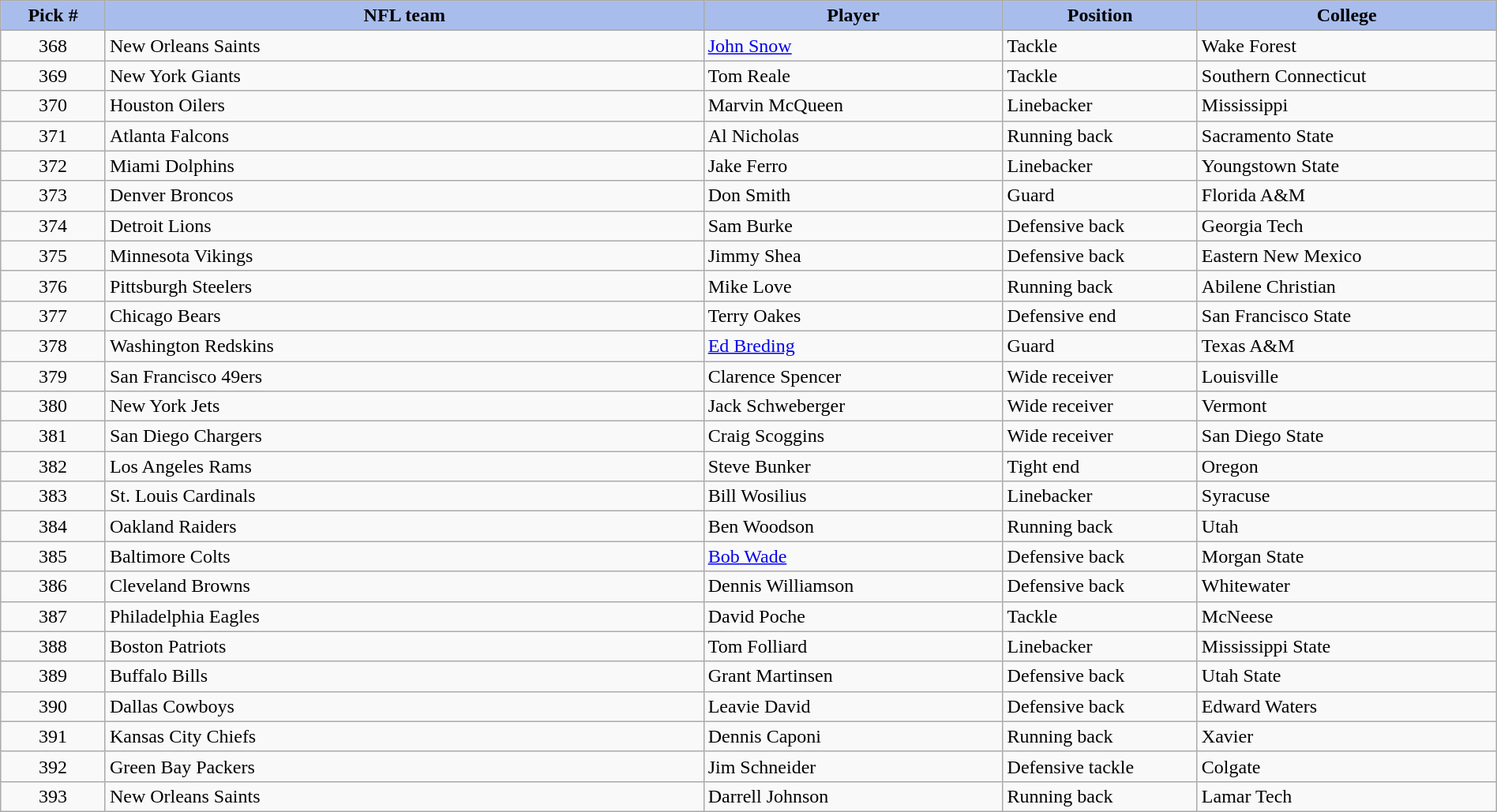<table class="wikitable sortable sortable" style="width: 100%">
<tr>
<th style="background:#A8BDEC;" width=7%>Pick #</th>
<th width=40% style="background:#A8BDEC;">NFL team</th>
<th width=20% style="background:#A8BDEC;">Player</th>
<th width=13% style="background:#A8BDEC;">Position</th>
<th style="background:#A8BDEC;">College</th>
</tr>
<tr>
<td align=center>368</td>
<td>New Orleans Saints</td>
<td><a href='#'>John Snow</a></td>
<td>Tackle</td>
<td>Wake Forest</td>
</tr>
<tr>
<td align=center>369</td>
<td>New York Giants</td>
<td>Tom Reale</td>
<td>Tackle</td>
<td>Southern Connecticut</td>
</tr>
<tr>
<td align=center>370</td>
<td>Houston Oilers</td>
<td>Marvin McQueen</td>
<td>Linebacker</td>
<td>Mississippi</td>
</tr>
<tr>
<td align=center>371</td>
<td>Atlanta Falcons</td>
<td>Al Nicholas</td>
<td>Running back</td>
<td>Sacramento State</td>
</tr>
<tr>
<td align=center>372</td>
<td>Miami Dolphins</td>
<td>Jake Ferro</td>
<td>Linebacker</td>
<td>Youngstown State</td>
</tr>
<tr>
<td align=center>373</td>
<td>Denver Broncos</td>
<td>Don Smith</td>
<td>Guard</td>
<td>Florida A&M</td>
</tr>
<tr>
<td align=center>374</td>
<td>Detroit Lions</td>
<td>Sam Burke</td>
<td>Defensive back</td>
<td>Georgia Tech</td>
</tr>
<tr>
<td align=center>375</td>
<td>Minnesota Vikings</td>
<td>Jimmy Shea</td>
<td>Defensive back</td>
<td>Eastern New Mexico</td>
</tr>
<tr>
<td align=center>376</td>
<td>Pittsburgh Steelers</td>
<td>Mike Love</td>
<td>Running back</td>
<td>Abilene Christian</td>
</tr>
<tr>
<td align=center>377</td>
<td>Chicago Bears</td>
<td>Terry Oakes</td>
<td>Defensive end</td>
<td>San Francisco State</td>
</tr>
<tr>
<td align=center>378</td>
<td>Washington Redskins</td>
<td><a href='#'>Ed Breding</a></td>
<td>Guard</td>
<td>Texas A&M</td>
</tr>
<tr>
<td align=center>379</td>
<td>San Francisco 49ers</td>
<td>Clarence Spencer</td>
<td>Wide receiver</td>
<td>Louisville</td>
</tr>
<tr>
<td align=center>380</td>
<td>New York Jets</td>
<td>Jack Schweberger</td>
<td>Wide receiver</td>
<td>Vermont</td>
</tr>
<tr>
<td align=center>381</td>
<td>San Diego Chargers</td>
<td>Craig Scoggins</td>
<td>Wide receiver</td>
<td>San Diego State</td>
</tr>
<tr>
<td align=center>382</td>
<td>Los Angeles Rams</td>
<td>Steve Bunker</td>
<td>Tight end</td>
<td>Oregon</td>
</tr>
<tr>
<td align=center>383</td>
<td>St. Louis Cardinals</td>
<td>Bill Wosilius</td>
<td>Linebacker</td>
<td>Syracuse</td>
</tr>
<tr>
<td align=center>384</td>
<td>Oakland Raiders</td>
<td>Ben Woodson</td>
<td>Running back</td>
<td>Utah</td>
</tr>
<tr>
<td align=center>385</td>
<td>Baltimore Colts</td>
<td><a href='#'>Bob Wade</a></td>
<td>Defensive back</td>
<td>Morgan State</td>
</tr>
<tr>
<td align=center>386</td>
<td>Cleveland Browns</td>
<td>Dennis Williamson</td>
<td>Defensive back</td>
<td>Whitewater</td>
</tr>
<tr>
<td align=center>387</td>
<td>Philadelphia Eagles</td>
<td>David Poche</td>
<td>Tackle</td>
<td>McNeese</td>
</tr>
<tr>
<td align=center>388</td>
<td>Boston Patriots</td>
<td>Tom Folliard</td>
<td>Linebacker</td>
<td>Mississippi State</td>
</tr>
<tr>
<td align=center>389</td>
<td>Buffalo Bills</td>
<td>Grant Martinsen</td>
<td>Defensive back</td>
<td>Utah State</td>
</tr>
<tr>
<td align=center>390</td>
<td>Dallas Cowboys</td>
<td>Leavie David</td>
<td>Defensive back</td>
<td>Edward Waters</td>
</tr>
<tr>
<td align=center>391</td>
<td>Kansas City Chiefs</td>
<td>Dennis Caponi</td>
<td>Running back</td>
<td>Xavier</td>
</tr>
<tr>
<td align=center>392</td>
<td>Green Bay Packers</td>
<td>Jim Schneider</td>
<td>Defensive tackle</td>
<td>Colgate</td>
</tr>
<tr>
<td align=center>393</td>
<td>New Orleans Saints</td>
<td>Darrell Johnson</td>
<td>Running back</td>
<td>Lamar Tech</td>
</tr>
</table>
